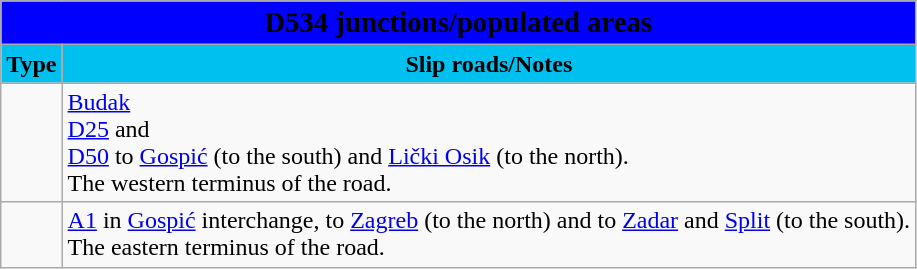<table class="wikitable">
<tr>
<td colspan=2 bgcolor=blue align=center style=margin-top:15><span><big><strong>D534 junctions/populated areas</strong></big></span></td>
</tr>
<tr>
<td align=center bgcolor=00c0f0><strong>Type</strong></td>
<td align=center bgcolor=00c0f0><strong>Slip roads/Notes</strong></td>
</tr>
<tr>
<td></td>
<td><a href='#'>Budak</a><br> <a href='#'>D25</a> and<br> <a href='#'>D50</a>  to <a href='#'>Gospić</a> (to the south) and <a href='#'>Lički Osik</a> (to the north).<br>The western terminus of the road.</td>
</tr>
<tr>
<td></td>
<td> <a href='#'>A1</a> in <a href='#'>Gospić</a> interchange, to <a href='#'>Zagreb</a> (to the north) and to <a href='#'>Zadar</a> and <a href='#'>Split</a> (to the south).<br>The eastern terminus of the road.</td>
</tr>
</table>
